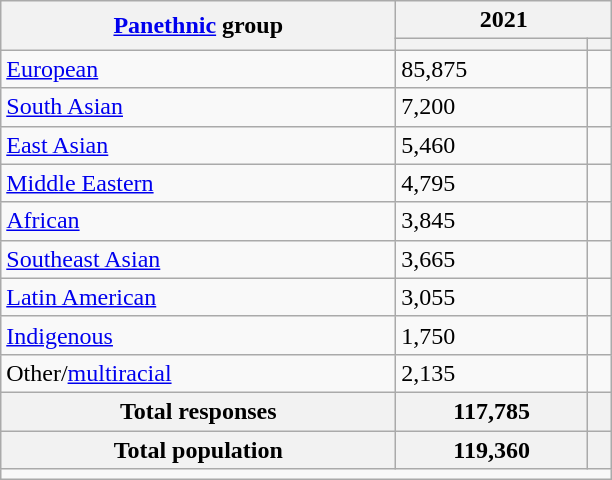<table class="wikitable collapsible sortable">
<tr>
<th rowspan="2"><a href='#'>Panethnic</a> group</th>
<th colspan="2">2021</th>
</tr>
<tr>
<th><a href='#'></a></th>
<th></th>
</tr>
<tr>
<td><a href='#'>European</a></td>
<td>85,875</td>
<td></td>
</tr>
<tr>
<td><a href='#'>South Asian</a></td>
<td>7,200</td>
<td></td>
</tr>
<tr>
<td><a href='#'>East Asian</a></td>
<td>5,460</td>
<td></td>
</tr>
<tr>
<td><a href='#'>Middle Eastern</a></td>
<td>4,795</td>
<td></td>
</tr>
<tr>
<td><a href='#'>African</a></td>
<td>3,845</td>
<td></td>
</tr>
<tr>
<td><a href='#'>Southeast Asian</a></td>
<td>3,665</td>
<td></td>
</tr>
<tr>
<td><a href='#'>Latin American</a></td>
<td>3,055</td>
<td></td>
</tr>
<tr>
<td><a href='#'>Indigenous</a></td>
<td>1,750</td>
<td></td>
</tr>
<tr>
<td>Other/<a href='#'>multiracial</a></td>
<td>2,135</td>
<td></td>
</tr>
<tr>
<th>Total responses</th>
<th>117,785</th>
<th></th>
</tr>
<tr class="sortbottom">
<th>Total population</th>
<th>119,360</th>
<th></th>
</tr>
<tr class="sortbottom">
<td colspan="15" style="width: 25em;"></td>
</tr>
</table>
